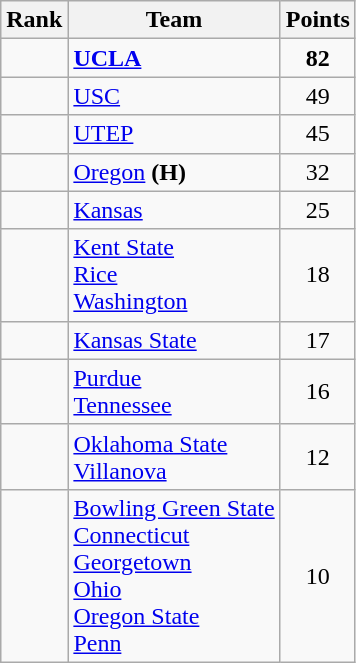<table class="wikitable sortable" style="text-align:center">
<tr>
<th>Rank</th>
<th>Team</th>
<th>Points</th>
</tr>
<tr>
<td></td>
<td align="left"><strong><a href='#'>UCLA</a></strong></td>
<td><strong>82</strong></td>
</tr>
<tr>
<td></td>
<td align="left"><a href='#'>USC</a></td>
<td>49</td>
</tr>
<tr>
<td></td>
<td align="left"><a href='#'>UTEP</a></td>
<td>45</td>
</tr>
<tr>
<td></td>
<td align="left"><a href='#'>Oregon</a> <strong>(H)</strong></td>
<td>32</td>
</tr>
<tr>
<td></td>
<td align="left"><a href='#'>Kansas</a></td>
<td>25</td>
</tr>
<tr>
<td></td>
<td align="left"><a href='#'>Kent State</a><br><a href='#'>Rice</a><br><a href='#'>Washington</a></td>
<td>18</td>
</tr>
<tr>
<td></td>
<td align="left"><a href='#'>Kansas State</a></td>
<td>17</td>
</tr>
<tr>
<td></td>
<td align="left"><a href='#'>Purdue</a><br><a href='#'>Tennessee</a></td>
<td>16</td>
</tr>
<tr>
<td></td>
<td align="left"><a href='#'>Oklahoma State</a><br><a href='#'>Villanova</a></td>
<td>12</td>
</tr>
<tr>
<td></td>
<td align="left"><a href='#'>Bowling Green State</a><br><a href='#'>Connecticut</a><br><a href='#'>Georgetown</a><br><a href='#'>Ohio</a><br><a href='#'>Oregon State</a><br><a href='#'>Penn</a></td>
<td>10</td>
</tr>
</table>
